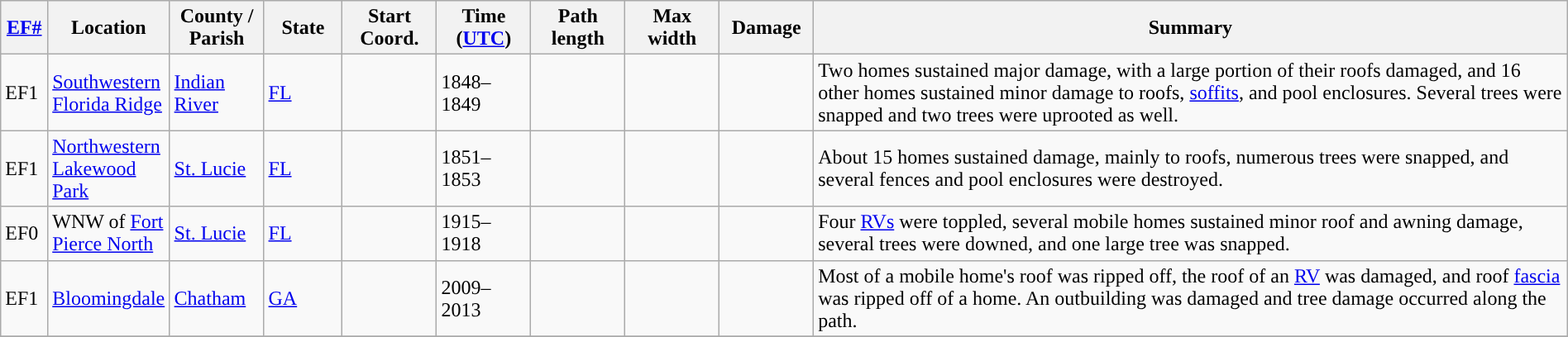<table class="wikitable sortable" style="width:100%;">
<tr>
<th scope="col" width="3%" align="center"><a href='#'>EF#</a></th>
<th scope="col" width="7%" align="center" class="unsortable">Location</th>
<th scope="col" width="6%" align="center" class="unsortable">County / Parish</th>
<th scope="col" width="5%" align="center">State</th>
<th scope="col" width="6%" align="center">Start Coord.</th>
<th scope="col" width="6%" align="center">Time (<a href='#'>UTC</a>)</th>
<th scope="col" width="6%" align="center">Path length</th>
<th scope="col" width="6%" align="center">Max width</th>
<th scope="col" width="6%" align="center">Damage</th>
<th scope="col" width="48%" class="unsortable" align="center">Summary</th>
</tr>
<tr>
<td>EF1</td>
<td><a href='#'>Southwestern Florida Ridge</a></td>
<td><a href='#'>Indian River</a></td>
<td><a href='#'>FL</a></td>
<td></td>
<td>1848–1849</td>
<td></td>
<td></td>
<td></td>
<td>Two homes sustained major damage, with a large portion of their roofs damaged, and 16 other homes sustained minor damage to roofs, <a href='#'>soffits</a>, and pool enclosures. Several trees were snapped and two trees were uprooted as well.</td>
</tr>
<tr>
<td>EF1</td>
<td><a href='#'>Northwestern Lakewood Park</a></td>
<td><a href='#'>St. Lucie</a></td>
<td><a href='#'>FL</a></td>
<td></td>
<td>1851–1853</td>
<td></td>
<td></td>
<td></td>
<td>About 15 homes sustained damage, mainly to roofs, numerous trees were snapped, and several fences and pool enclosures were destroyed.</td>
</tr>
<tr>
<td>EF0</td>
<td>WNW of <a href='#'>Fort Pierce North</a></td>
<td><a href='#'>St. Lucie</a></td>
<td><a href='#'>FL</a></td>
<td></td>
<td>1915–1918</td>
<td></td>
<td></td>
<td></td>
<td>Four <a href='#'>RVs</a> were toppled, several mobile homes sustained minor roof and awning damage, several trees were downed, and one large tree was snapped.</td>
</tr>
<tr>
<td>EF1</td>
<td><a href='#'>Bloomingdale</a></td>
<td><a href='#'>Chatham</a></td>
<td><a href='#'>GA</a></td>
<td></td>
<td>2009–2013</td>
<td></td>
<td></td>
<td></td>
<td>Most of a mobile home's roof was ripped off, the roof of an <a href='#'>RV</a> was damaged, and roof <a href='#'>fascia</a> was ripped off of a home. An outbuilding was damaged and tree damage occurred along the path.</td>
</tr>
<tr>
</tr>
</table>
